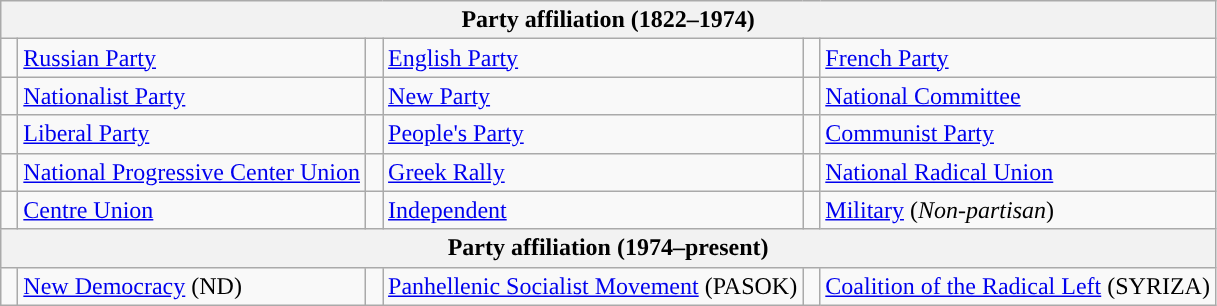<table class="wikitable" style="margin:0 portrait;">
<tr>
<th colspan=6>Party affiliation (1822–1974)</th>
</tr>
<tr>
<td style="background:"> </td>
<td><a href='#'>Russian Party</a></td>
<td style="background:"> </td>
<td><a href='#'>English Party</a></td>
<td style="background:"> </td>
<td><a href='#'>French Party</a></td>
</tr>
<tr>
<td style="background:"> </td>
<td><a href='#'>Nationalist Party</a></td>
<td style="background:"> </td>
<td><a href='#'>New Party</a></td>
<td style="background:"> </td>
<td><a href='#'>National Committee</a></td>
</tr>
<tr>
<td style="background:"> </td>
<td><a href='#'>Liberal Party</a></td>
<td style="background:"> </td>
<td><a href='#'>People's Party</a></td>
<td style="background:"> </td>
<td><a href='#'>Communist Party</a></td>
</tr>
<tr>
<td style="background:"> </td>
<td><a href='#'>National Progressive Center Union</a></td>
<td style="background:"> </td>
<td><a href='#'>Greek Rally</a></td>
<td style="background:"> </td>
<td><a href='#'>National Radical Union</a></td>
</tr>
<tr>
<td style="background:"> </td>
<td><a href='#'>Centre Union</a></td>
<td style="background:"> </td>
<td><a href='#'>Independent</a></td>
<td style="background:"> </td>
<td><a href='#'>Military</a> (<em>Non-partisan</em>)</td>
</tr>
<tr>
<th colspan=6>Party affiliation (1974–present)</th>
</tr>
<tr>
<td style="background:"> </td>
<td><a href='#'>New Democracy</a> (ND)</td>
<td style="background:"> </td>
<td><a href='#'>Panhellenic Socialist Movement</a> (PASOK)</td>
<td style="background:"> </td>
<td><a href='#'>Coalition of the Radical Left</a> (SYRIZA)</td>
</tr>
</table>
